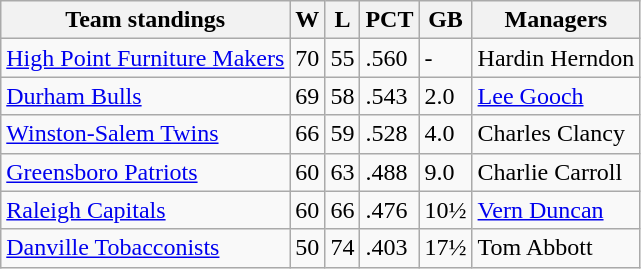<table class="wikitable">
<tr>
<th>Team standings</th>
<th>W</th>
<th>L</th>
<th>PCT</th>
<th>GB</th>
<th>Managers</th>
</tr>
<tr>
<td><a href='#'>High Point Furniture Makers</a></td>
<td>70</td>
<td>55</td>
<td>.560</td>
<td>-</td>
<td>Hardin Herndon</td>
</tr>
<tr>
<td><a href='#'>Durham Bulls</a></td>
<td>69</td>
<td>58</td>
<td>.543</td>
<td>2.0</td>
<td><a href='#'>Lee Gooch</a></td>
</tr>
<tr>
<td><a href='#'>Winston-Salem Twins</a></td>
<td>66</td>
<td>59</td>
<td>.528</td>
<td>4.0</td>
<td>Charles Clancy</td>
</tr>
<tr>
<td><a href='#'>Greensboro Patriots</a></td>
<td>60</td>
<td>63</td>
<td>.488</td>
<td>9.0</td>
<td>Charlie Carroll</td>
</tr>
<tr>
<td><a href='#'>Raleigh Capitals</a></td>
<td>60</td>
<td>66</td>
<td>.476</td>
<td>10½</td>
<td><a href='#'>Vern Duncan</a></td>
</tr>
<tr>
<td><a href='#'>Danville Tobacconists</a></td>
<td>50</td>
<td>74</td>
<td>.403</td>
<td>17½</td>
<td>Tom Abbott</td>
</tr>
</table>
